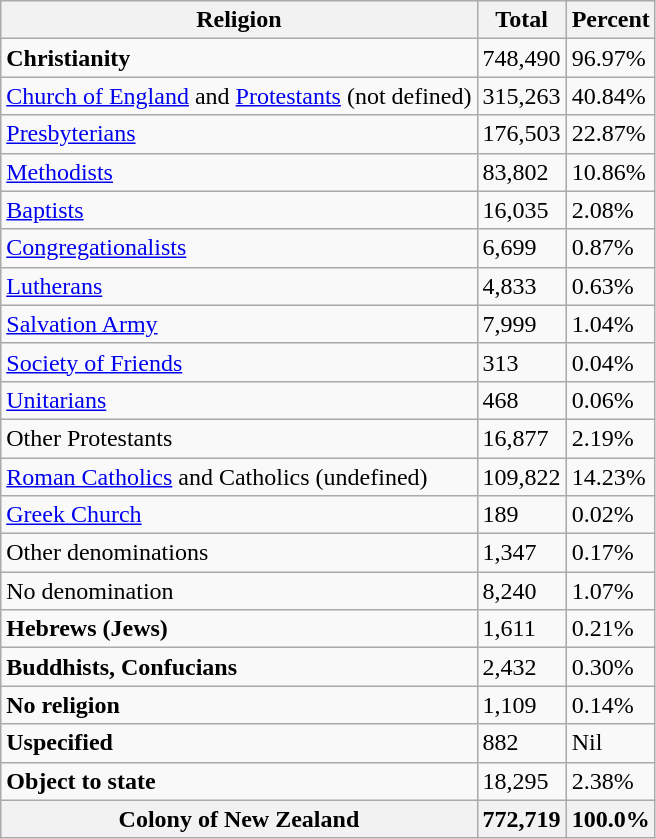<table class="wikitable sortable">
<tr>
<th>Religion</th>
<th>Total</th>
<th>Percent</th>
</tr>
<tr>
<td><strong>Christianity</strong></td>
<td>748,490</td>
<td>96.97%</td>
</tr>
<tr>
<td><a href='#'>Church of England</a> and <a href='#'>Protestants</a> (not defined)</td>
<td>315,263</td>
<td>40.84%</td>
</tr>
<tr>
<td><a href='#'>Presbyterians</a></td>
<td>176,503</td>
<td>22.87%</td>
</tr>
<tr>
<td><a href='#'>Methodists</a></td>
<td>83,802</td>
<td>10.86%</td>
</tr>
<tr>
<td><a href='#'>Baptists</a></td>
<td>16,035</td>
<td>2.08%</td>
</tr>
<tr>
<td><a href='#'>Congregationalists</a></td>
<td>6,699</td>
<td>0.87%</td>
</tr>
<tr>
<td><a href='#'>Lutherans</a></td>
<td>4,833</td>
<td>0.63%</td>
</tr>
<tr>
<td><a href='#'>Salvation Army</a></td>
<td>7,999</td>
<td>1.04%</td>
</tr>
<tr>
<td><a href='#'>Society of Friends</a></td>
<td>313</td>
<td>0.04%</td>
</tr>
<tr>
<td><a href='#'>Unitarians</a></td>
<td>468</td>
<td>0.06%</td>
</tr>
<tr>
<td>Other Protestants</td>
<td>16,877</td>
<td>2.19%</td>
</tr>
<tr>
<td><a href='#'>Roman Catholics</a> and Catholics (undefined)</td>
<td>109,822</td>
<td>14.23%</td>
</tr>
<tr>
<td><a href='#'>Greek Church</a></td>
<td>189</td>
<td>0.02%</td>
</tr>
<tr>
<td>Other denominations</td>
<td>1,347</td>
<td>0.17%</td>
</tr>
<tr>
<td>No denomination</td>
<td>8,240</td>
<td>1.07%</td>
</tr>
<tr>
<td><strong>Hebrews (Jews)</strong></td>
<td>1,611</td>
<td>0.21%</td>
</tr>
<tr>
<td><strong>Buddhists, Confucians</strong></td>
<td>2,432</td>
<td>0.30%</td>
</tr>
<tr>
<td><strong>No religion</strong></td>
<td>1,109</td>
<td>0.14%</td>
</tr>
<tr>
<td><strong>Uspecified</strong></td>
<td>882</td>
<td>Nil</td>
</tr>
<tr>
<td><strong>Object to state</strong></td>
<td>18,295</td>
<td>2.38%</td>
</tr>
<tr>
<th>Colony of New Zealand</th>
<th>772,719</th>
<th>100.0%</th>
</tr>
</table>
